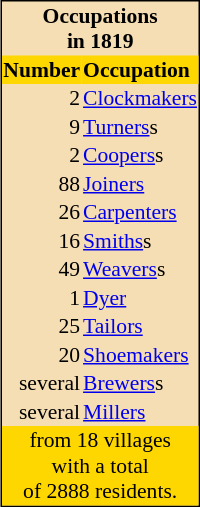<table align=right cellspacing=0 style="border: 1px solid; background: wheat; margin-left: 5px; font-size:90%">
<tr>
<th colspan="2"><span>Occupations<br>in 1819 </span></th>
</tr>
<tr style="background:gold">
<th>Number</th>
<th align=left>Occupation</th>
</tr>
<tr>
<td align=right>2</td>
<td><a href='#'>Clockmakers</a></td>
</tr>
<tr>
<td align=right>9</td>
<td><a href='#'>Turners</a>s</td>
</tr>
<tr>
<td align=right>2</td>
<td><a href='#'>Coopers</a>s</td>
</tr>
<tr>
<td align=right>88</td>
<td><a href='#'>Joiners</a></td>
</tr>
<tr>
<td align=right>26</td>
<td><a href='#'>Carpenters</a></td>
</tr>
<tr>
<td align=right>16</td>
<td><a href='#'>Smiths</a>s</td>
</tr>
<tr>
<td align=right>49</td>
<td><a href='#'>Weavers</a>s</td>
</tr>
<tr>
<td align=right>1</td>
<td><a href='#'>Dyer</a></td>
</tr>
<tr>
<td align=right>25</td>
<td><a href='#'>Tailors</a></td>
</tr>
<tr>
<td align=right>20</td>
<td><a href='#'>Shoemakers</a></td>
</tr>
<tr>
<td align=right>several</td>
<td><a href='#'>Brewers</a>s</td>
</tr>
<tr>
<td align=right>several</td>
<td><a href='#'>Millers</a></td>
</tr>
<tr style="background:gold">
<td colspan="2" align=center>from 18 villages<br>with a total<br>of 2888 residents.</td>
</tr>
</table>
